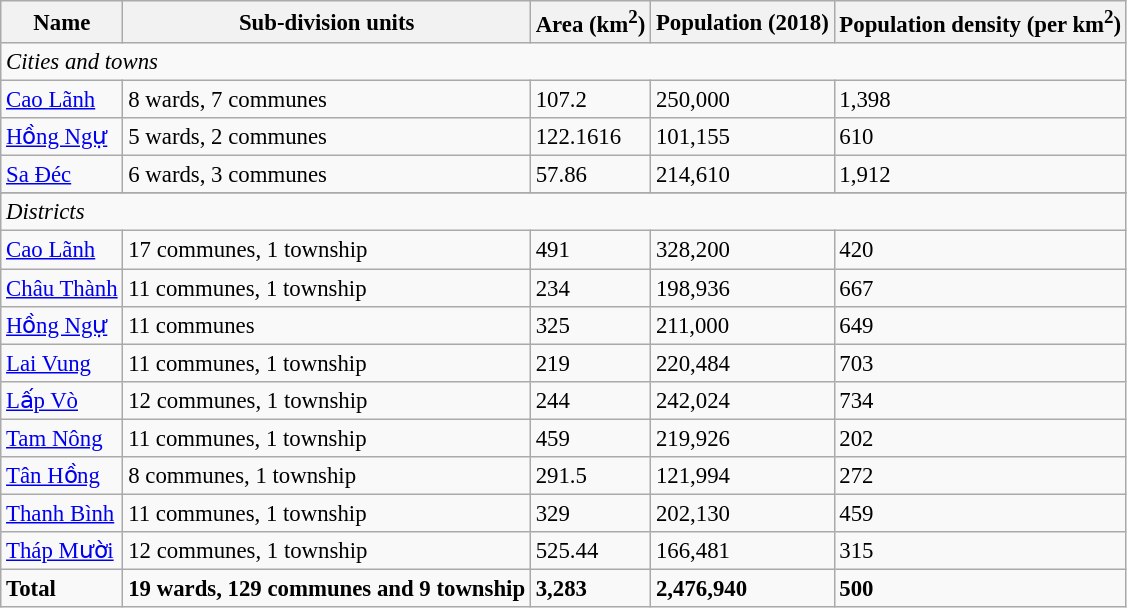<table class="wikitable" style="font-size: 95%;">
<tr>
<th>Name</th>
<th>Sub-division units</th>
<th>Area (km<sup>2</sup>)</th>
<th>Population (2018)</th>
<th>Population density (per km<sup>2</sup>)</th>
</tr>
<tr>
<td colspan=5><em>Cities and towns</em></td>
</tr>
<tr>
<td><a href='#'>Cao Lãnh</a></td>
<td>8 wards, 7 communes</td>
<td>107.2</td>
<td>250,000</td>
<td>1,398</td>
</tr>
<tr>
<td><a href='#'>Hồng Ngự</a></td>
<td>5 wards, 2 communes</td>
<td>122.1616</td>
<td>101,155</td>
<td>610</td>
</tr>
<tr>
<td><a href='#'>Sa Đéc</a></td>
<td>6 wards, 3 communes</td>
<td>57.86</td>
<td>214,610</td>
<td>1,912</td>
</tr>
<tr>
</tr>
<tr>
<td colspan=5><em>Districts</em></td>
</tr>
<tr>
<td><a href='#'>Cao Lãnh</a></td>
<td>17 communes, 1 township</td>
<td>491</td>
<td>328,200</td>
<td>420</td>
</tr>
<tr>
<td><a href='#'>Châu Thành</a></td>
<td>11 communes, 1 township</td>
<td>234</td>
<td>198,936</td>
<td>667</td>
</tr>
<tr>
<td><a href='#'>Hồng Ngự</a></td>
<td>11 communes</td>
<td>325</td>
<td>211,000</td>
<td>649</td>
</tr>
<tr>
<td><a href='#'>Lai Vung</a></td>
<td>11 communes, 1 township</td>
<td>219</td>
<td>220,484</td>
<td>703</td>
</tr>
<tr>
<td><a href='#'>Lấp Vò</a></td>
<td>12 communes, 1 township</td>
<td>244</td>
<td>242,024</td>
<td>734</td>
</tr>
<tr>
<td><a href='#'>Tam Nông</a></td>
<td>11 communes, 1 township</td>
<td>459</td>
<td>219,926</td>
<td>202</td>
</tr>
<tr>
<td><a href='#'>Tân Hồng</a></td>
<td>8 communes, 1 township</td>
<td>291.5</td>
<td>121,994</td>
<td>272</td>
</tr>
<tr>
<td><a href='#'>Thanh Bình</a></td>
<td>11 communes, 1 township</td>
<td>329</td>
<td>202,130</td>
<td>459</td>
</tr>
<tr>
<td><a href='#'>Tháp Mười</a></td>
<td>12 communes, 1 township</td>
<td>525.44</td>
<td>166,481</td>
<td>315</td>
</tr>
<tr>
<td><strong>Total</strong></td>
<td><strong>19 wards, 129 communes and 9 township</strong></td>
<td><strong>3,283</strong></td>
<td><strong>2,476,940</strong><br></td>
<td><strong>500</strong></td>
</tr>
</table>
